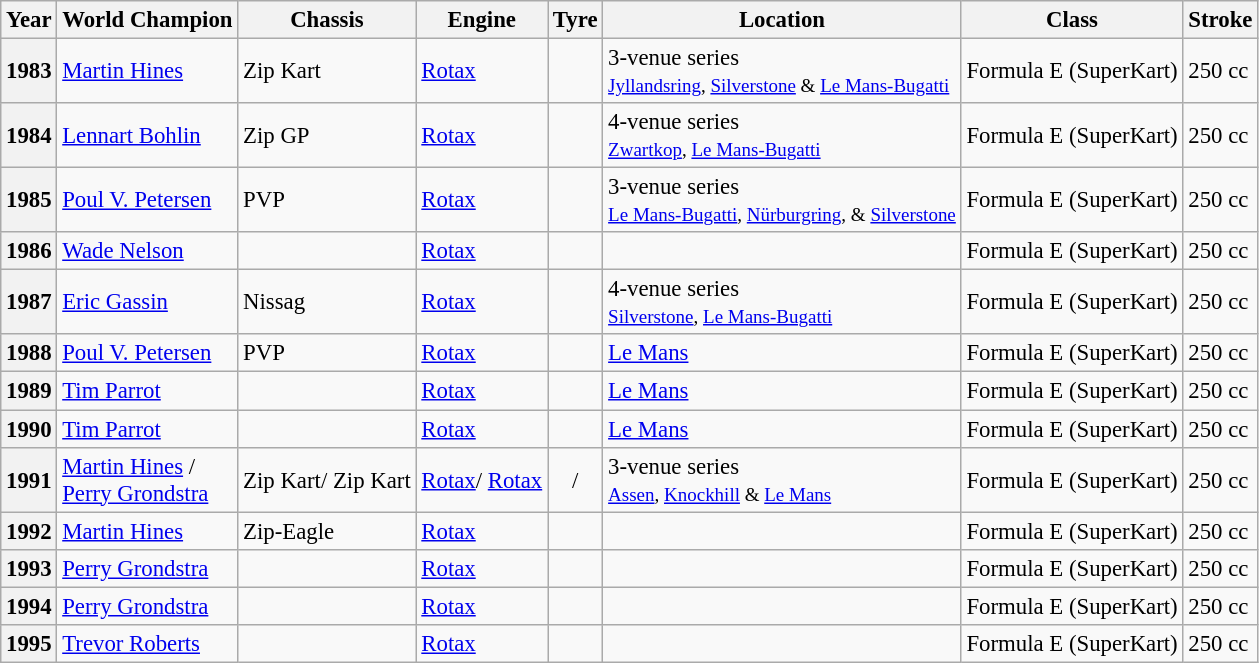<table class="wikitable" style="font-size: 95%;">
<tr>
<th>Year</th>
<th>World Champion</th>
<th>Chassis</th>
<th>Engine</th>
<th>Tyre</th>
<th>Location</th>
<th>Class</th>
<th>Stroke</th>
</tr>
<tr>
<th>1983</th>
<td> <a href='#'>Martin Hines</a></td>
<td>Zip Kart</td>
<td><a href='#'>Rotax</a></td>
<td style="text-align:center;"></td>
<td>3-venue series<br><small> <a href='#'>Jyllandsring</a>,  <a href='#'>Silverstone</a> & <a href='#'>Le Mans-Bugatti</a></small></td>
<td>Formula E (SuperKart)</td>
<td>250 cc</td>
</tr>
<tr>
<th>1984</th>
<td> <a href='#'>Lennart Bohlin</a></td>
<td>Zip GP</td>
<td><a href='#'>Rotax</a></td>
<td style="text-align:center;"></td>
<td>4-venue series<br><small> <a href='#'>Zwartkop</a>,  <a href='#'>Le Mans-Bugatti</a></small></td>
<td>Formula E (SuperKart)</td>
<td>250 cc</td>
</tr>
<tr>
<th>1985</th>
<td> <a href='#'>Poul V. Petersen</a></td>
<td>PVP</td>
<td><a href='#'>Rotax</a></td>
<td></td>
<td>3-venue series<br><small> <a href='#'>Le Mans-Bugatti</a>,  <a href='#'>Nürburgring</a>,  &  <a href='#'>Silverstone</a></small></td>
<td>Formula E (SuperKart)</td>
<td>250 cc</td>
</tr>
<tr>
<th>1986</th>
<td> <a href='#'>Wade Nelson</a></td>
<td></td>
<td><a href='#'>Rotax</a></td>
<td></td>
<td></td>
<td>Formula E (SuperKart)</td>
<td>250 cc</td>
</tr>
<tr>
<th>1987</th>
<td> <a href='#'>Eric Gassin</a></td>
<td>Nissag</td>
<td><a href='#'>Rotax</a></td>
<td></td>
<td>4-venue series<br><small> <a href='#'>Silverstone</a>,  <a href='#'>Le Mans-Bugatti</a></small></td>
<td>Formula E (SuperKart)</td>
<td>250 cc</td>
</tr>
<tr>
<th>1988</th>
<td> <a href='#'>Poul V. Petersen</a></td>
<td>PVP</td>
<td><a href='#'>Rotax</a></td>
<td></td>
<td> <a href='#'>Le Mans</a></td>
<td>Formula E (SuperKart)</td>
<td>250 cc</td>
</tr>
<tr>
<th>1989</th>
<td> <a href='#'>Tim Parrot</a></td>
<td></td>
<td><a href='#'>Rotax</a></td>
<td></td>
<td> <a href='#'>Le Mans</a></td>
<td>Formula E (SuperKart)</td>
<td>250 cc</td>
</tr>
<tr>
<th>1990</th>
<td> <a href='#'>Tim Parrot</a></td>
<td></td>
<td><a href='#'>Rotax</a></td>
<td></td>
<td> <a href='#'>Le Mans</a></td>
<td>Formula E (SuperKart)</td>
<td>250 cc</td>
</tr>
<tr>
<th>1991</th>
<td> <a href='#'>Martin Hines</a> / <br> <a href='#'>Perry Grondstra</a></td>
<td>Zip Kart/ Zip Kart</td>
<td><a href='#'>Rotax</a>/ <a href='#'>Rotax</a></td>
<td style="text-align:center;">/</td>
<td>3-venue series<br><small> <a href='#'>Assen</a>,  <a href='#'>Knockhill</a> &  <a href='#'>Le Mans</a></small></td>
<td>Formula E (SuperKart)</td>
<td>250 cc</td>
</tr>
<tr>
<th>1992</th>
<td> <a href='#'>Martin Hines</a></td>
<td>Zip-Eagle</td>
<td><a href='#'>Rotax</a></td>
<td style="text-align:center;"></td>
<td></td>
<td>Formula E (SuperKart)</td>
<td>250 cc</td>
</tr>
<tr>
<th>1993</th>
<td> <a href='#'>Perry Grondstra</a></td>
<td></td>
<td><a href='#'>Rotax</a></td>
<td style="text-align:center;"></td>
<td></td>
<td>Formula E (SuperKart)</td>
<td>250 cc</td>
</tr>
<tr>
<th>1994</th>
<td> <a href='#'>Perry Grondstra</a></td>
<td></td>
<td><a href='#'>Rotax</a></td>
<td style="text-align:center;"></td>
<td></td>
<td>Formula E (SuperKart)</td>
<td>250 cc</td>
</tr>
<tr>
<th>1995</th>
<td> <a href='#'>Trevor Roberts</a></td>
<td></td>
<td><a href='#'>Rotax</a></td>
<td></td>
<td></td>
<td>Formula E (SuperKart)</td>
<td>250 cc</td>
</tr>
</table>
